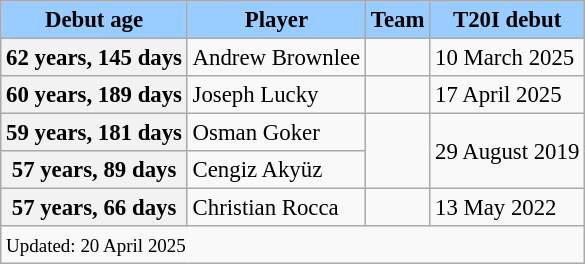<table class="wikitable sortable defaultleft" style="font-size: 95%">
<tr>
<th scope="col" style="background-color:#9cf;">Debut age</th>
<th scope="col" style="background-color:#9cf;">Player</th>
<th scope="col" style="background-color:#9cf;">Team</th>
<th scope="col" style="background-color:#9cf;">T20I debut</th>
</tr>
<tr>
<th scope="row">62 years, 145 days</th>
<td>Andrew Brownlee</td>
<td></td>
<td>10 March 2025</td>
</tr>
<tr>
<th scope="row">60 years, 189 days</th>
<td>Joseph Lucky</td>
<td></td>
<td>17 April 2025</td>
</tr>
<tr>
<th scope="row">59 years, 181 days</th>
<td>Osman Goker</td>
<td rowspan=2></td>
<td rowspan=2>29 August 2019</td>
</tr>
<tr>
<th scope="row">57 years, 89 days</th>
<td>Cengiz Akyüz</td>
</tr>
<tr>
<th scope="row">57 years, 66 days</th>
<td>Christian Rocca</td>
<td></td>
<td>13 May 2022</td>
</tr>
<tr class="sortbottom">
<td colspan="4" scope="row" style="text-align:left;"><small>Updated: 20 April 2025</small></td>
</tr>
</table>
